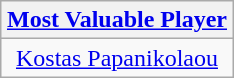<table class=wikitable style="text-align:center; margin:auto">
<tr>
<th><a href='#'>Most Valuable Player</a></th>
</tr>
<tr>
<td> <a href='#'>Kostas Papanikolaou</a></td>
</tr>
</table>
